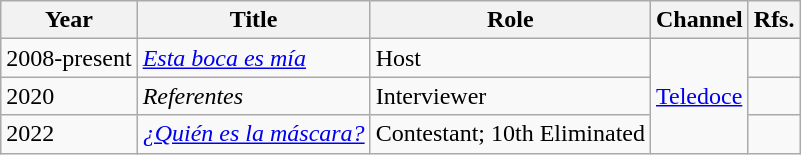<table class="wikitable">
<tr>
<th>Year</th>
<th>Title</th>
<th>Role</th>
<th>Channel</th>
<th>Rfs.</th>
</tr>
<tr>
<td>2008-present</td>
<td><em><a href='#'>Esta boca es mía</a></em></td>
<td>Host</td>
<td rowspan="3"><a href='#'>Teledoce</a></td>
<td></td>
</tr>
<tr>
<td>2020</td>
<td><em>Referentes</em></td>
<td>Interviewer</td>
<td></td>
</tr>
<tr>
<td>2022</td>
<td><a href='#'><em>¿Quién es la máscara?</em></a></td>
<td>Contestant; 10th Eliminated</td>
<td></td>
</tr>
</table>
